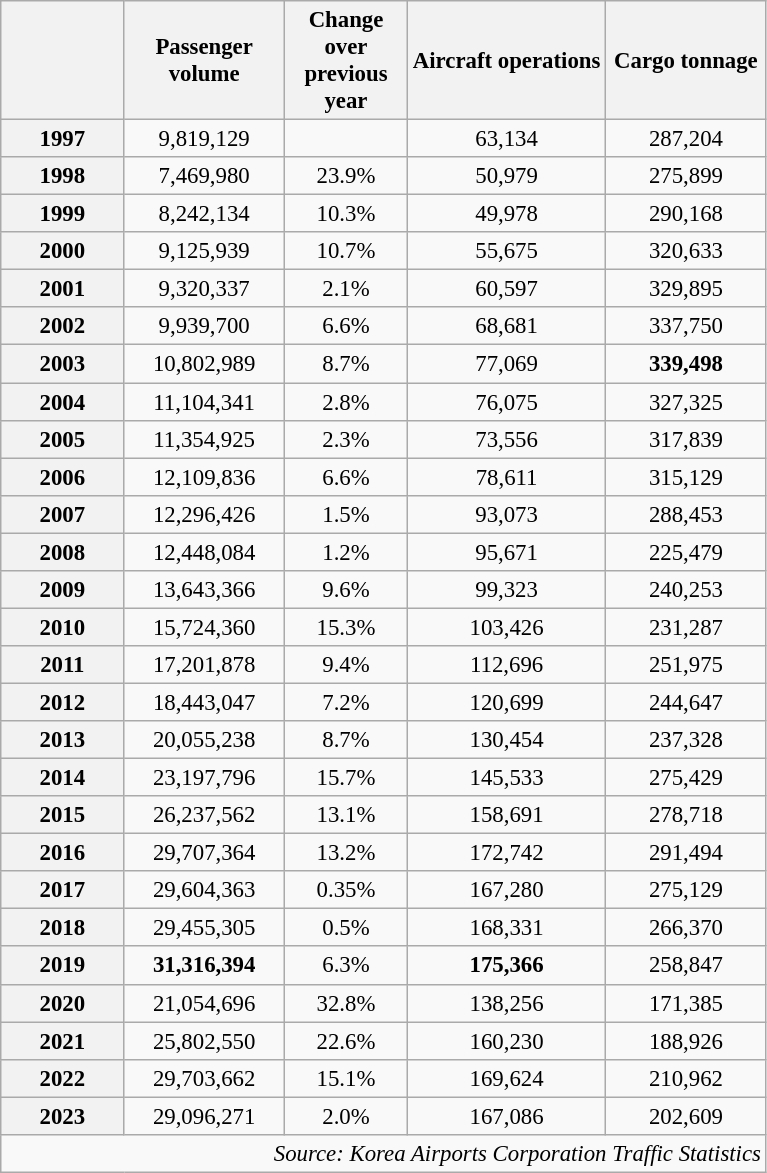<table class="wikitable sortable"; style="text-align: center; font-size: 95%">
<tr>
<th style="width:75px"></th>
<th style="width:100px">Passenger volume</th>
<th style="width:75px">Change over previous year</th>
<th style="width:125px">Aircraft operations</th>
<th style="width:100px">Cargo tonnage</th>
</tr>
<tr>
<th>1997</th>
<td>9,819,129</td>
<td></td>
<td>63,134</td>
<td>287,204</td>
</tr>
<tr>
<th>1998</th>
<td>7,469,980</td>
<td>23.9%</td>
<td>50,979</td>
<td>275,899</td>
</tr>
<tr>
<th>1999</th>
<td>8,242,134</td>
<td>10.3%</td>
<td>49,978</td>
<td>290,168</td>
</tr>
<tr>
<th>2000</th>
<td>9,125,939</td>
<td>10.7%</td>
<td>55,675</td>
<td>320,633</td>
</tr>
<tr>
<th>2001</th>
<td>9,320,337</td>
<td>2.1%</td>
<td>60,597</td>
<td>329,895</td>
</tr>
<tr>
<th>2002</th>
<td>9,939,700</td>
<td>6.6%</td>
<td>68,681</td>
<td>337,750</td>
</tr>
<tr>
<th>2003</th>
<td>10,802,989</td>
<td>8.7%</td>
<td>77,069</td>
<td><strong>339,498</strong></td>
</tr>
<tr>
<th>2004</th>
<td>11,104,341</td>
<td>2.8%</td>
<td>76,075</td>
<td>327,325</td>
</tr>
<tr>
<th>2005</th>
<td>11,354,925</td>
<td>2.3%</td>
<td>73,556</td>
<td>317,839</td>
</tr>
<tr>
<th>2006</th>
<td>12,109,836</td>
<td>6.6%</td>
<td>78,611</td>
<td>315,129</td>
</tr>
<tr>
<th>2007</th>
<td>12,296,426</td>
<td>1.5%</td>
<td>93,073</td>
<td>288,453</td>
</tr>
<tr>
<th>2008</th>
<td>12,448,084</td>
<td>1.2%</td>
<td>95,671</td>
<td>225,479</td>
</tr>
<tr>
<th>2009</th>
<td>13,643,366</td>
<td>9.6%</td>
<td>99,323</td>
<td>240,253</td>
</tr>
<tr>
<th>2010</th>
<td>15,724,360</td>
<td>15.3%</td>
<td>103,426</td>
<td>231,287</td>
</tr>
<tr>
<th>2011</th>
<td>17,201,878</td>
<td>9.4%</td>
<td>112,696</td>
<td>251,975</td>
</tr>
<tr>
<th>2012</th>
<td>18,443,047</td>
<td>7.2%</td>
<td>120,699</td>
<td>244,647</td>
</tr>
<tr>
<th>2013</th>
<td>20,055,238</td>
<td>8.7%</td>
<td>130,454</td>
<td>237,328</td>
</tr>
<tr>
<th>2014</th>
<td>23,197,796</td>
<td>15.7%</td>
<td>145,533</td>
<td>275,429</td>
</tr>
<tr>
<th>2015</th>
<td>26,237,562</td>
<td>13.1%</td>
<td>158,691</td>
<td>278,718</td>
</tr>
<tr>
<th>2016</th>
<td>29,707,364</td>
<td>13.2%</td>
<td>172,742</td>
<td>291,494</td>
</tr>
<tr>
<th>2017</th>
<td>29,604,363</td>
<td>0.35%</td>
<td>167,280</td>
<td>275,129</td>
</tr>
<tr>
<th>2018</th>
<td>29,455,305</td>
<td>0.5%</td>
<td>168,331</td>
<td>266,370</td>
</tr>
<tr>
<th>2019</th>
<td><strong>31,316,394</strong></td>
<td>6.3%</td>
<td><strong>175,366</strong></td>
<td>258,847</td>
</tr>
<tr>
<th>2020</th>
<td>21,054,696</td>
<td>32.8%</td>
<td>138,256</td>
<td>171,385</td>
</tr>
<tr>
<th>2021</th>
<td>25,802,550</td>
<td>22.6%</td>
<td>160,230</td>
<td>188,926</td>
</tr>
<tr>
<th>2022</th>
<td>29,703,662</td>
<td>15.1%</td>
<td>169,624</td>
<td>210,962</td>
</tr>
<tr>
<th>2023</th>
<td>29,096,271</td>
<td>2.0%</td>
<td>167,086</td>
<td>202,609</td>
</tr>
<tr>
<td colspan="5" style="text-align:right;"><em>Source: Korea Airports Corporation Traffic Statistics</em></td>
</tr>
</table>
